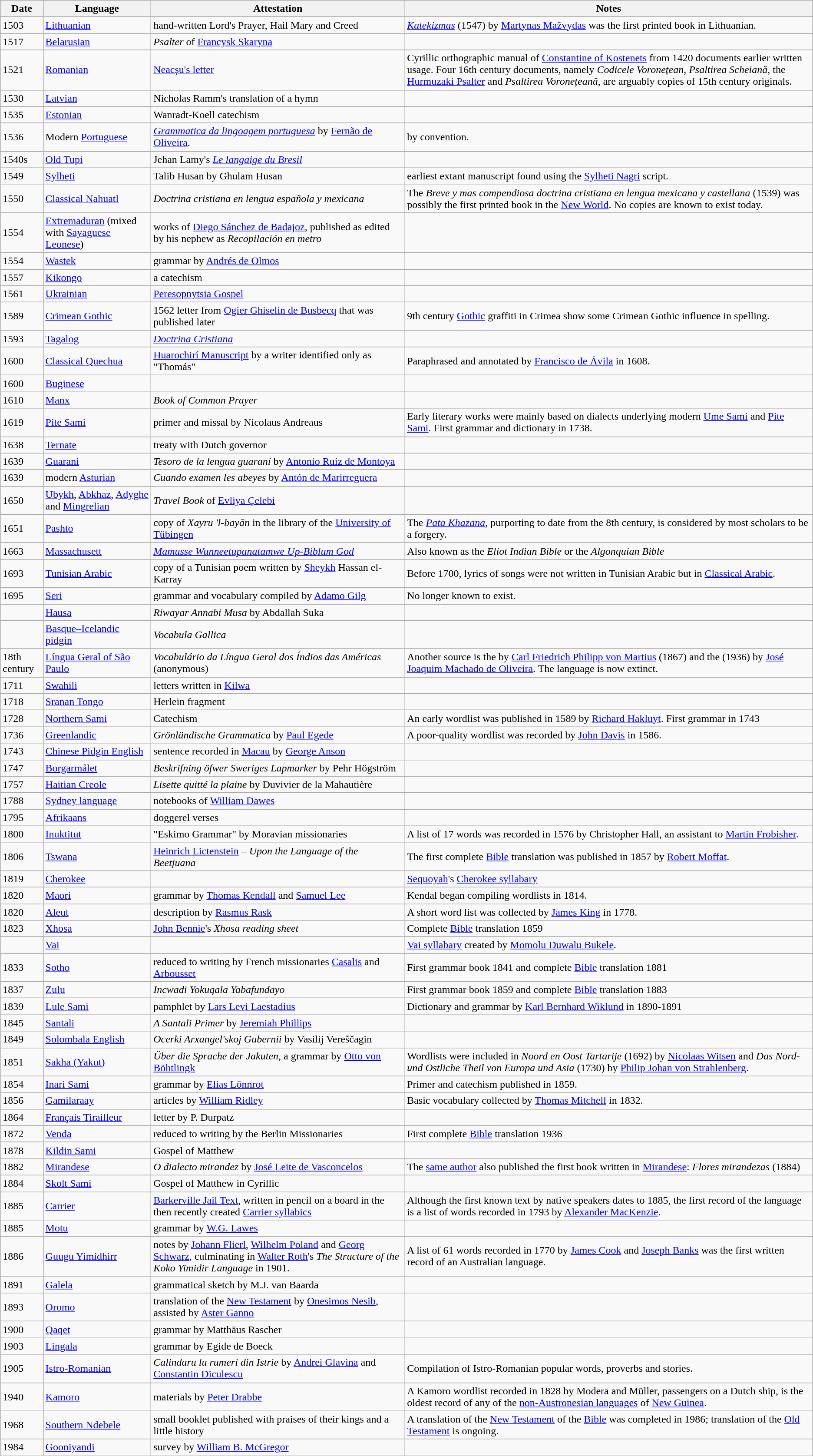<table class="wikitable">
<tr>
<th>Date</th>
<th>Language</th>
<th>Attestation</th>
<th>Notes</th>
</tr>
<tr>
<td> 1503</td>
<td><a href='#'>Lithuanian</a></td>
<td>hand-written Lord's Prayer, Hail Mary and Creed</td>
<td><em><a href='#'>Katekizmas</a></em> (1547) by <a href='#'>Martynas Mažvydas</a> was the first printed book in Lithuanian.</td>
</tr>
<tr>
<td> 1517</td>
<td><a href='#'>Belarusian</a></td>
<td><em>Psalter</em> of <a href='#'>Francysk Skaryna</a></td>
<td></td>
</tr>
<tr>
<td> 1521</td>
<td><a href='#'>Romanian</a></td>
<td><a href='#'>Neacșu's letter</a></td>
<td>Cyrillic orthographic manual of <a href='#'>Constantine of Kostenets</a> from 1420 documents earlier written usage. Four 16th century documents, namely <em>Codicele Voronețean</em>, <em>Psaltirea Scheiană</em>, the <a href='#'>Hurmuzaki Psalter</a> and <em>Psaltirea Voronețeană</em>, are arguably copies of 15th century originals.</td>
</tr>
<tr>
<td> 1530</td>
<td><a href='#'>Latvian</a></td>
<td>Nicholas Ramm's translation of a hymn</td>
<td></td>
</tr>
<tr>
<td> 1535</td>
<td><a href='#'>Estonian</a></td>
<td>Wanradt-Koell catechism</td>
<td></td>
</tr>
<tr>
<td> 1536</td>
<td>Modern <a href='#'>Portuguese</a></td>
<td><em><a href='#'>Grammatica da lingoagem portuguesa</a></em> by <a href='#'>Fernão de Oliveira</a>.</td>
<td>by convention.</td>
</tr>
<tr>
<td> 1540s</td>
<td><a href='#'>Old Tupi</a></td>
<td>Jehan Lamy's <em><a href='#'>Le langaige du Bresil</a></em></td>
<td></td>
</tr>
<tr>
<td> 1549</td>
<td><a href='#'>Sylheti</a></td>
<td>Talib Husan by Ghulam Husan</td>
<td>earliest extant manuscript found using the <a href='#'>Sylheti Nagri</a> script.</td>
</tr>
<tr>
<td> 1550</td>
<td><a href='#'>Classical Nahuatl</a></td>
<td><em>Doctrina cristiana en lengua española y mexicana</em></td>
<td>The <em>Breve y mas compendiosa doctrina cristiana en lengua mexicana y castellana</em> (1539) was possibly the first printed book in the <a href='#'>New World</a>. No copies are known to exist today.</td>
</tr>
<tr>
<td> 1554</td>
<td><a href='#'>Extremaduran</a> (mixed with <a href='#'>Sayaguese Leonese</a>)</td>
<td>works of <a href='#'>Diego Sánchez de Badajoz</a>, published as edited by his nephew as <em>Recopilación en metro</em></td>
<td></td>
</tr>
<tr>
<td> 1554</td>
<td><a href='#'>Wastek</a></td>
<td>grammar by <a href='#'>Andrés de Olmos</a></td>
<td></td>
</tr>
<tr>
<td> 1557</td>
<td><a href='#'>Kikongo</a></td>
<td>a catechism</td>
<td></td>
</tr>
<tr>
<td> 1561</td>
<td><a href='#'>Ukrainian</a></td>
<td><a href='#'>Peresopnytsia Gospel</a></td>
<td></td>
</tr>
<tr>
<td> 1589</td>
<td><a href='#'>Crimean Gothic</a></td>
<td>1562 letter from <a href='#'>Ogier Ghiselin de Busbecq</a> that was published later</td>
<td>9th century <a href='#'>Gothic</a> graffiti in Crimea show some Crimean Gothic influence in spelling.</td>
</tr>
<tr>
<td> 1593</td>
<td><a href='#'>Tagalog</a></td>
<td><em><a href='#'>Doctrina Cristiana</a></em></td>
<td></td>
</tr>
<tr>
<td> 1600</td>
<td><a href='#'>Classical Quechua</a></td>
<td><a href='#'>Huarochirí Manuscript</a> by a writer identified only as "Thomás"</td>
<td>Paraphrased and annotated by <a href='#'>Francisco de Ávila</a> in 1608.</td>
</tr>
<tr>
<td> 1600</td>
<td><a href='#'>Buginese</a></td>
<td></td>
<td></td>
</tr>
<tr>
<td> 1610</td>
<td><a href='#'>Manx</a></td>
<td><em>Book of Common Prayer</em></td>
<td></td>
</tr>
<tr>
<td> 1619</td>
<td><a href='#'>Pite Sami</a></td>
<td>primer and missal by Nicolaus Andreaus</td>
<td>Early literary works were mainly based on dialects underlying modern <a href='#'>Ume Sami</a> and <a href='#'>Pite Sami</a>. First grammar and dictionary in 1738.</td>
</tr>
<tr>
<td> 1638</td>
<td><a href='#'>Ternate</a></td>
<td>treaty with Dutch governor</td>
<td></td>
</tr>
<tr>
<td> 1639</td>
<td><a href='#'>Guarani</a></td>
<td><em>Tesoro de la lengua guaraní</em> by <a href='#'>Antonio Ruíz de Montoya</a></td>
<td></td>
</tr>
<tr>
<td> 1639</td>
<td>modern <a href='#'>Asturian</a></td>
<td><em>Cuando examen les abeyes</em> by <a href='#'>Antón de Marirreguera</a></td>
<td></td>
</tr>
<tr>
<td> 1650</td>
<td><a href='#'>Ubykh</a>, <a href='#'>Abkhaz</a>, <a href='#'>Adyghe</a> and <a href='#'>Mingrelian</a></td>
<td><em>Travel Book</em> of <a href='#'>Evliya Çelebi</a></td>
<td></td>
</tr>
<tr>
<td> 1651</td>
<td><a href='#'>Pashto</a></td>
<td>copy of <em>Xayru 'l-bayān</em> in the library of the <a href='#'>University of Tübingen</a></td>
<td>The <em><a href='#'>Pata Khazana</a></em>, purporting to date from the 8th century, is considered by most scholars to be a forgery.</td>
</tr>
<tr>
<td> 1663</td>
<td><a href='#'>Massachusett</a></td>
<td><a href='#'><em>Mamusse Wunneetupanatamwe Up-Biblum God</em></a></td>
<td>Also known as the <em>Eliot Indian Bible</em> or the <em>Algonquian Bible</em></td>
</tr>
<tr>
<td> 1693</td>
<td><a href='#'>Tunisian Arabic</a></td>
<td>copy of a Tunisian poem written by <a href='#'>Sheykh</a> Hassan el-Karray</td>
<td>Before 1700, lyrics of songs were not written in Tunisian Arabic but in <a href='#'>Classical Arabic</a>.</td>
</tr>
<tr>
<td> 1695</td>
<td><a href='#'>Seri</a></td>
<td>grammar and vocabulary compiled by <a href='#'>Adamo Gilg</a></td>
<td>No longer known to exist.</td>
</tr>
<tr>
<td></td>
<td><a href='#'>Hausa</a></td>
<td><em>Riwayar Annabi Musa</em> by Abdallah Suka</td>
<td></td>
</tr>
<tr>
<td></td>
<td><a href='#'>Basque–Icelandic pidgin</a></td>
<td><em>Vocabula Gallica</em></td>
<td></td>
</tr>
<tr>
<td>18th century</td>
<td><a href='#'>Língua Geral of São Paulo</a></td>
<td><em>Vocabulário da Língua Geral dos Índios das Américas</em> (anonymous)</td>
<td>Another source is the  by <a href='#'>Carl Friedrich Philipp von Martius</a> (1867) and the  (1936) by <a href='#'>José Joaquim Machado de Oliveira</a>. The language is now extinct.</td>
</tr>
<tr>
<td> 1711</td>
<td><a href='#'>Swahili</a></td>
<td>letters written in <a href='#'>Kilwa</a></td>
<td></td>
</tr>
<tr>
<td> 1718</td>
<td><a href='#'>Sranan Tongo</a></td>
<td>Herlein fragment</td>
<td></td>
</tr>
<tr>
<td> 1728</td>
<td><a href='#'>Northern Sami</a></td>
<td>Catechism</td>
<td>An early wordlist was published in 1589 by <a href='#'>Richard Hakluyt</a>. First grammar in 1743</td>
</tr>
<tr>
<td> 1736</td>
<td><a href='#'>Greenlandic</a></td>
<td><em>Grönländische Grammatica</em> by <a href='#'>Paul Egede</a></td>
<td>A poor-quality wordlist was recorded by <a href='#'>John Davis</a> in 1586.</td>
</tr>
<tr>
<td> 1743</td>
<td><a href='#'>Chinese Pidgin English</a></td>
<td>sentence recorded in <a href='#'>Macau</a> by <a href='#'>George Anson</a></td>
<td></td>
</tr>
<tr>
<td> 1747</td>
<td><a href='#'>Borgarmålet</a></td>
<td><em>Beskrifning öfwer Sweriges Lapmarker</em> by Pehr Högström</td>
<td></td>
</tr>
<tr>
<td> 1757</td>
<td><a href='#'>Haitian Creole</a></td>
<td><em> Lisette quitté la plaine</em> by Duvivier de la Mahautière</td>
<td></td>
</tr>
<tr>
<td> 1788</td>
<td><a href='#'>Sydney language</a></td>
<td>notebooks of <a href='#'>William Dawes</a></td>
<td></td>
</tr>
<tr>
<td> 1795</td>
<td><a href='#'>Afrikaans</a></td>
<td>doggerel verses</td>
<td></td>
</tr>
<tr>
<td> 1800</td>
<td><a href='#'>Inuktitut</a></td>
<td>"Eskimo Grammar" by Moravian missionaries</td>
<td>A list of 17 words was recorded in 1576 by Christopher Hall, an assistant to <a href='#'>Martin Frobisher</a>.</td>
</tr>
<tr>
<td> 1806</td>
<td><a href='#'>Tswana</a></td>
<td><a href='#'>Heinrich Lictenstein</a> – <em>Upon the Language of the Beetjuana</em></td>
<td>The first complete <a href='#'>Bible</a> translation was published in 1857 by <a href='#'>Robert Moffat</a>.</td>
</tr>
<tr>
<td> 1819</td>
<td><a href='#'>Cherokee</a></td>
<td></td>
<td><a href='#'>Sequoyah</a>'s <a href='#'>Cherokee syllabary</a></td>
</tr>
<tr>
<td> 1820</td>
<td><a href='#'>Maori</a></td>
<td>grammar by <a href='#'>Thomas Kendall</a> and <a href='#'>Samuel Lee</a></td>
<td>Kendal began compiling wordlists in 1814.</td>
</tr>
<tr>
<td> 1820</td>
<td><a href='#'>Aleut</a></td>
<td>description by <a href='#'>Rasmus Rask</a></td>
<td>A short word list was collected by <a href='#'>James King</a> in 1778.</td>
</tr>
<tr>
<td> 1823</td>
<td><a href='#'>Xhosa</a></td>
<td><a href='#'>John Bennie</a>'s <em>Xhosa reading sheet</em></td>
<td>Complete <a href='#'>Bible</a> translation 1859</td>
</tr>
<tr>
<td></td>
<td><a href='#'>Vai</a></td>
<td></td>
<td><a href='#'>Vai syllabary</a> created by <a href='#'>Momolu Duwalu Bukele</a>.</td>
</tr>
<tr>
<td> 1833</td>
<td><a href='#'>Sotho</a></td>
<td>reduced to writing by French missionaries <a href='#'>Casalis</a> and <a href='#'>Arbousset</a></td>
<td>First grammar book 1841 and complete <a href='#'>Bible</a> translation 1881</td>
</tr>
<tr>
<td> 1837</td>
<td><a href='#'>Zulu</a></td>
<td><em>Incwadi Yokuqala Yabafundayo</em></td>
<td>First grammar book 1859 and complete <a href='#'>Bible</a> translation 1883</td>
</tr>
<tr>
<td> 1839</td>
<td><a href='#'>Lule Sami</a></td>
<td>pamphlet by <a href='#'>Lars Levi Laestadius</a></td>
<td>Dictionary and grammar by <a href='#'>Karl Bernhard Wiklund</a> in 1890-1891</td>
</tr>
<tr>
<td> 1845</td>
<td><a href='#'>Santali</a></td>
<td><em>A Santali Primer</em> by <a href='#'>Jeremiah Phillips</a></td>
<td></td>
</tr>
<tr>
<td> 1849</td>
<td><a href='#'>Solombala English</a></td>
<td><em>Ocerki Arxangel'skoj Gubernii</em> by Vasilij Vereščagin</td>
</tr>
<tr>
<td> 1851</td>
<td><a href='#'>Sakha (Yakut)</a></td>
<td><em>Über die Sprache der Jakuten</em>, a grammar by <a href='#'>Otto von Böhtlingk</a></td>
<td>Wordlists were included in <em>Noord en Oost Tartarije</em> (1692) by <a href='#'>Nicolaas Witsen</a> and <em>Das Nord-und Ostliche Theil von Europa und Asia</em> (1730) by <a href='#'>Philip Johan von Strahlenberg</a>.</td>
</tr>
<tr>
<td> 1854</td>
<td><a href='#'>Inari Sami</a></td>
<td>grammar by <a href='#'>Elias Lönnrot</a></td>
<td>Primer and catechism published in 1859.</td>
</tr>
<tr>
<td> 1856</td>
<td><a href='#'>Gamilaraay</a></td>
<td>articles by <a href='#'>William Ridley</a></td>
<td>Basic vocabulary collected by <a href='#'>Thomas Mitchell</a> in 1832.</td>
</tr>
<tr>
<td> 1864</td>
<td><a href='#'>Français Tirailleur</a></td>
<td>letter by P. Durpatz</td>
<td></td>
</tr>
<tr>
<td> 1872</td>
<td><a href='#'>Venda</a></td>
<td>reduced to writing by the Berlin Missionaries</td>
<td>First complete <a href='#'>Bible</a> translation 1936</td>
</tr>
<tr>
<td> 1878</td>
<td><a href='#'>Kildin Sami</a></td>
<td>Gospel of Matthew</td>
<td></td>
</tr>
<tr>
<td> 1882</td>
<td><a href='#'>Mirandese</a></td>
<td><em>O dialecto mirandez</em> by <a href='#'>José Leite de Vasconcelos</a></td>
<td>The <a href='#'>same author</a> also published the first book written in <a href='#'>Mirandese</a>: <em>Flores mirandezas</em> (1884)</td>
</tr>
<tr>
<td> 1884</td>
<td><a href='#'>Skolt Sami</a></td>
<td>Gospel of Matthew in Cyrillic</td>
<td></td>
</tr>
<tr>
<td> 1885</td>
<td><a href='#'>Carrier</a></td>
<td><a href='#'>Barkerville Jail Text</a>, written in pencil on a board in the then recently created <a href='#'>Carrier syllabics</a></td>
<td>Although the first known text by native speakers dates to 1885, the first record of the language is a list of words recorded in 1793 by <a href='#'>Alexander MacKenzie</a>.</td>
</tr>
<tr>
<td> 1885</td>
<td><a href='#'>Motu</a></td>
<td>grammar by <a href='#'>W.G. Lawes</a></td>
<td></td>
</tr>
<tr>
<td> 1886</td>
<td><a href='#'>Guugu Yimidhirr</a></td>
<td>notes by <a href='#'>Johann Flierl</a>, <a href='#'>Wilhelm Poland</a> and <a href='#'>Georg Schwarz</a>, culminating in <a href='#'>Walter Roth</a>'s <em>The Structure of the Koko Yimidir Language</em> in 1901.</td>
<td>A list of 61 words recorded in 1770 by <a href='#'>James Cook</a> and <a href='#'>Joseph Banks</a> was the first written record of an Australian language.</td>
</tr>
<tr>
<td> 1891</td>
<td><a href='#'>Galela</a></td>
<td>grammatical sketch by M.J. van Baarda</td>
<td></td>
</tr>
<tr>
<td> 1893</td>
<td><a href='#'>Oromo</a></td>
<td>translation of the <a href='#'>New Testament</a> by <a href='#'>Onesimos Nesib</a>, assisted by <a href='#'>Aster Ganno</a></td>
<td></td>
</tr>
<tr>
<td> 1900</td>
<td><a href='#'>Qaqet</a></td>
<td>grammar by Matthäus Rascher</td>
<td></td>
</tr>
<tr>
<td> 1903</td>
<td><a href='#'>Lingala</a></td>
<td>grammar by Egide de Boeck</td>
<td></td>
</tr>
<tr>
<td> 1905</td>
<td><a href='#'>Istro-Romanian</a></td>
<td><em>Calindaru lu rumeri din Istrie</em> by <a href='#'>Andrei Glavina</a> and <a href='#'>Constantin Diculescu</a></td>
<td>Compilation of Istro-Romanian popular words, proverbs and stories.</td>
</tr>
<tr>
<td> 1940</td>
<td><a href='#'>Kamoro</a></td>
<td>materials by <a href='#'>Peter Drabbe</a></td>
<td>A Kamoro wordlist recorded in 1828 by Modera and Müller, passengers on a Dutch ship, is the oldest record of any of the <a href='#'>non-Austronesian languages</a> of <a href='#'>New Guinea</a>.</td>
</tr>
<tr>
<td> 1968</td>
<td><a href='#'>Southern Ndebele</a></td>
<td>small booklet published with praises of their kings and a little history</td>
<td>A translation of the <a href='#'>New Testament</a> of the <a href='#'>Bible</a> was completed in 1986; translation of the <a href='#'>Old Testament</a> is ongoing.</td>
</tr>
<tr>
<td> 1984</td>
<td><a href='#'>Gooniyandi</a></td>
<td>survey by <a href='#'>William B. McGregor</a></td>
<td></td>
</tr>
</table>
